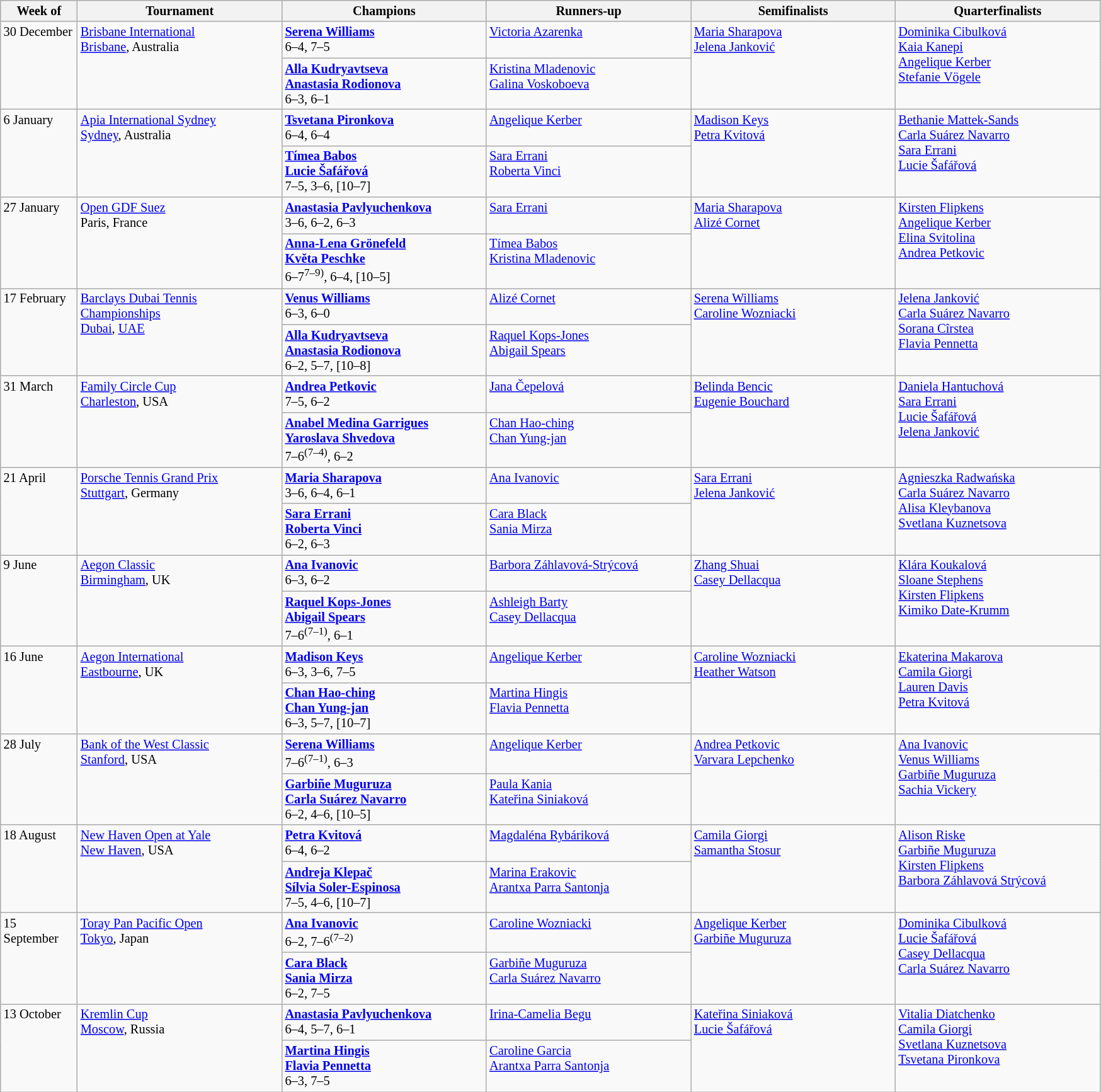<table class="wikitable" style="font-size:85%;">
<tr>
<th width="75">Week of</th>
<th width="210">Tournament</th>
<th width="210">Champions</th>
<th width="210">Runners-up</th>
<th width="210">Semifinalists</th>
<th width="210">Quarterfinalists</th>
</tr>
<tr valign=top>
<td rowspan=2>30 December</td>
<td rowspan=2><a href='#'>Brisbane International</a><br>  <a href='#'>Brisbane</a>, Australia</td>
<td> <strong><a href='#'>Serena Williams</a></strong><br>6–4, 7–5</td>
<td> <a href='#'>Victoria Azarenka</a></td>
<td rowspan=2> <a href='#'>Maria Sharapova</a><br> <a href='#'>Jelena Janković</a></td>
<td rowspan=2> <a href='#'>Dominika Cibulková</a><br> <a href='#'>Kaia Kanepi</a><br> <a href='#'>Angelique Kerber</a><br> <a href='#'>Stefanie Vögele</a></td>
</tr>
<tr valign=top>
<td><strong> <a href='#'>Alla Kudryavtseva</a><br> <a href='#'>Anastasia Rodionova</a></strong><br>6–3, 6–1</td>
<td> <a href='#'>Kristina Mladenovic</a><br> <a href='#'>Galina Voskoboeva</a></td>
</tr>
<tr valign=top>
<td rowspan=2>6 January</td>
<td rowspan=2><a href='#'>Apia International Sydney</a><br> <a href='#'>Sydney</a>, Australia</td>
<td> <strong><a href='#'>Tsvetana Pironkova</a></strong><br>6–4, 6–4</td>
<td> <a href='#'>Angelique Kerber</a></td>
<td rowspan=2> <a href='#'>Madison Keys</a><br> <a href='#'>Petra Kvitová</a></td>
<td rowspan=2> <a href='#'>Bethanie Mattek-Sands</a><br> <a href='#'>Carla Suárez Navarro</a><br> <a href='#'>Sara Errani</a><br> <a href='#'>Lucie Šafářová</a></td>
</tr>
<tr valign=top>
<td><strong> <a href='#'>Tímea Babos</a><br> <a href='#'>Lucie Šafářová</a></strong><br>7–5, 3–6, [10–7]</td>
<td> <a href='#'>Sara Errani</a><br> <a href='#'>Roberta Vinci</a></td>
</tr>
<tr valign=top>
<td rowspan=2>27 January</td>
<td rowspan=2><a href='#'>Open GDF Suez</a><br>  Paris, France</td>
<td> <strong><a href='#'>Anastasia Pavlyuchenkova</a></strong><br>3–6, 6–2, 6–3</td>
<td> <a href='#'>Sara Errani</a></td>
<td rowspan=2> <a href='#'>Maria Sharapova</a><br>  <a href='#'>Alizé Cornet</a></td>
<td rowspan=2> <a href='#'>Kirsten Flipkens</a><br> <a href='#'>Angelique Kerber</a><br> <a href='#'>Elina Svitolina</a><br> <a href='#'>Andrea Petkovic</a></td>
</tr>
<tr valign=top>
<td><strong> <a href='#'>Anna-Lena Grönefeld</a><br> <a href='#'>Květa Peschke</a></strong><br>6–7<sup>7–9)</sup>, 6–4, [10–5]</td>
<td> <a href='#'>Tímea Babos</a><br> <a href='#'>Kristina Mladenovic</a></td>
</tr>
<tr valign=top>
<td rowspan=2>17 February</td>
<td rowspan=2><a href='#'>Barclays Dubai Tennis<br>Championships</a><br> <a href='#'>Dubai</a>, <a href='#'>UAE</a></td>
<td> <strong><a href='#'>Venus Williams</a></strong><br>6–3, 6–0</td>
<td> <a href='#'>Alizé Cornet</a></td>
<td rowspan=2> <a href='#'>Serena Williams</a><br> <a href='#'>Caroline Wozniacki</a></td>
<td rowspan=2> <a href='#'>Jelena Janković</a><br> <a href='#'>Carla Suárez Navarro</a><br> <a href='#'>Sorana Cîrstea</a><br> <a href='#'>Flavia Pennetta</a></td>
</tr>
<tr valign=top>
<td><strong> <a href='#'>Alla Kudryavtseva</a><br> <a href='#'>Anastasia Rodionova</a></strong><br>6–2, 5–7, [10–8]</td>
<td> <a href='#'>Raquel Kops-Jones</a><br> <a href='#'>Abigail Spears</a></td>
</tr>
<tr valign=top>
<td rowspan=2>31 March</td>
<td rowspan=2><a href='#'>Family Circle Cup</a><br><a href='#'>Charleston</a>, USA</td>
<td> <strong><a href='#'>Andrea Petkovic</a></strong><br>7–5, 6–2</td>
<td> <a href='#'>Jana Čepelová</a></td>
<td rowspan=2> <a href='#'>Belinda Bencic</a><br>  <a href='#'>Eugenie Bouchard</a></td>
<td rowspan=2> <a href='#'>Daniela Hantuchová</a><br> <a href='#'>Sara Errani</a><br> <a href='#'>Lucie Šafářová</a><br> <a href='#'>Jelena Janković</a></td>
</tr>
<tr valign=top>
<td><strong> <a href='#'>Anabel Medina Garrigues</a><br> <a href='#'>Yaroslava Shvedova</a></strong><br>7–6<sup>(7–4)</sup>, 6–2</td>
<td> <a href='#'>Chan Hao-ching</a><br> <a href='#'>Chan Yung-jan</a></td>
</tr>
<tr valign=top>
<td rowspan=2>21 April</td>
<td rowspan=2><a href='#'>Porsche Tennis Grand Prix</a><br><a href='#'>Stuttgart</a>, Germany</td>
<td> <strong><a href='#'>Maria Sharapova</a></strong><br>3–6, 6–4, 6–1</td>
<td> <a href='#'>Ana Ivanovic</a></td>
<td rowspan=2> <a href='#'>Sara Errani</a><br> <a href='#'>Jelena Janković</a></td>
<td rowspan=2> <a href='#'>Agnieszka Radwańska</a><br> <a href='#'>Carla Suárez Navarro</a><br> <a href='#'>Alisa Kleybanova</a><br> <a href='#'>Svetlana Kuznetsova</a></td>
</tr>
<tr valign=top>
<td><strong> <a href='#'>Sara Errani</a><br> <a href='#'>Roberta Vinci</a></strong><br>6–2, 6–3</td>
<td> <a href='#'>Cara Black</a><br> <a href='#'>Sania Mirza</a></td>
</tr>
<tr valign=top>
<td rowspan=2>9 June</td>
<td rowspan=2><a href='#'>Aegon Classic</a><br> <a href='#'>Birmingham</a>, UK</td>
<td> <strong><a href='#'>Ana Ivanovic</a></strong><br>6–3, 6–2</td>
<td> <a href='#'>Barbora Záhlavová-Strýcová</a></td>
<td rowspan=2> <a href='#'>Zhang Shuai</a><br>  <a href='#'>Casey Dellacqua</a></td>
<td rowspan=2> <a href='#'>Klára Koukalová</a><br> <a href='#'>Sloane Stephens</a><br> <a href='#'>Kirsten Flipkens</a> <br> <a href='#'>Kimiko Date-Krumm</a></td>
</tr>
<tr valign=top>
<td><strong> <a href='#'>Raquel Kops-Jones</a><br> <a href='#'>Abigail Spears</a></strong><br>7–6<sup>(7–1)</sup>, 6–1</td>
<td> <a href='#'>Ashleigh Barty</a> <br> <a href='#'>Casey Dellacqua</a></td>
</tr>
<tr valign=top>
<td rowspan=2>16 June</td>
<td rowspan=2><a href='#'>Aegon International</a><br> <a href='#'>Eastbourne</a>, UK</td>
<td> <strong><a href='#'>Madison Keys</a></strong><br>6–3, 3–6, 7–5</td>
<td> <a href='#'>Angelique Kerber</a></td>
<td rowspan=2> <a href='#'>Caroline Wozniacki</a><br>  <a href='#'>Heather Watson</a></td>
<td rowspan=2> <a href='#'>Ekaterina Makarova</a><br> <a href='#'>Camila Giorgi</a><br> <a href='#'>Lauren Davis</a><br> <a href='#'>Petra Kvitová</a></td>
</tr>
<tr valign=top>
<td><strong> <a href='#'>Chan Hao-ching</a><br> <a href='#'>Chan Yung-jan</a></strong><br>6–3, 5–7, [10–7]</td>
<td> <a href='#'>Martina Hingis</a> <br> <a href='#'>Flavia Pennetta</a></td>
</tr>
<tr valign=top>
<td rowspan=2>28 July</td>
<td rowspan=2><a href='#'>Bank of the West Classic</a><br> <a href='#'>Stanford</a>, USA</td>
<td> <strong><a href='#'>Serena Williams</a></strong><br>7–6<sup>(7–1)</sup>, 6–3</td>
<td> <a href='#'>Angelique Kerber</a></td>
<td rowspan=2> <a href='#'>Andrea Petkovic</a><br> <a href='#'>Varvara Lepchenko</a></td>
<td rowspan=2> <a href='#'>Ana Ivanovic</a><br> <a href='#'>Venus Williams</a><br> <a href='#'>Garbiñe Muguruza</a><br> <a href='#'>Sachia Vickery</a></td>
</tr>
<tr valign=top>
<td><strong> <a href='#'>Garbiñe Muguruza</a><br> <a href='#'>Carla Suárez Navarro</a></strong><br>6–2, 4–6, [10–5]</td>
<td> <a href='#'>Paula Kania</a><br> <a href='#'>Kateřina Siniaková</a></td>
</tr>
<tr valign=top>
<td rowspan=2>18 August</td>
<td rowspan=2><a href='#'>New Haven Open at Yale</a><br> <a href='#'>New Haven</a>, USA</td>
<td> <strong><a href='#'>Petra Kvitová</a></strong><br>6–4, 6–2</td>
<td> <a href='#'>Magdaléna Rybáriková</a></td>
<td rowspan=2> <a href='#'>Camila Giorgi</a><br> <a href='#'>Samantha Stosur</a></td>
<td rowspan=2> <a href='#'>Alison Riske</a><br> <a href='#'>Garbiñe Muguruza</a><br> <a href='#'>Kirsten Flipkens</a><br> <a href='#'>Barbora Záhlavová Strýcová</a></td>
</tr>
<tr valign=top>
<td><strong> <a href='#'>Andreja Klepač</a><br> <a href='#'>Sílvia Soler-Espinosa</a></strong><br>7–5, 4–6, [10–7]</td>
<td> <a href='#'>Marina Erakovic</a><br> <a href='#'>Arantxa Parra Santonja</a></td>
</tr>
<tr valign=top>
<td rowspan=2>15 September</td>
<td rowspan=2><a href='#'>Toray Pan Pacific Open</a><br><a href='#'>Tokyo</a>, Japan</td>
<td> <strong><a href='#'>Ana Ivanovic</a></strong><br>6–2, 7–6<sup>(7–2)</sup></td>
<td> <a href='#'>Caroline Wozniacki</a></td>
<td rowspan=2> <a href='#'>Angelique Kerber</a><br> <a href='#'>Garbiñe Muguruza</a></td>
<td rowspan=2> <a href='#'>Dominika Cibulková</a><br> <a href='#'>Lucie Šafářová</a><br> <a href='#'>Casey Dellacqua</a> <br> <a href='#'>Carla Suárez Navarro</a></td>
</tr>
<tr valign=top>
<td><strong> <a href='#'>Cara Black</a><br> <a href='#'>Sania Mirza</a></strong><br>6–2, 7–5</td>
<td> <a href='#'>Garbiñe Muguruza</a><br> <a href='#'>Carla Suárez Navarro</a></td>
</tr>
<tr valign=top>
<td rowspan=2>13 October</td>
<td rowspan=2><a href='#'>Kremlin Cup</a><br> <a href='#'>Moscow</a>, Russia</td>
<td> <strong><a href='#'>Anastasia Pavlyuchenkova</a></strong><br>6–4, 5–7, 6–1</td>
<td> <a href='#'>Irina-Camelia Begu</a></td>
<td rowspan=2> <a href='#'>Kateřina Siniaková </a><br> <a href='#'>Lucie Šafářová</a></td>
<td rowspan=2> <a href='#'>Vitalia Diatchenko</a><br> <a href='#'>Camila Giorgi</a><br> <a href='#'>Svetlana Kuznetsova</a><br> <a href='#'>Tsvetana Pironkova</a></td>
</tr>
<tr valign=top>
<td><strong> <a href='#'>Martina Hingis</a><br> <a href='#'>Flavia Pennetta</a></strong><br>6–3, 7–5</td>
<td> <a href='#'>Caroline Garcia</a><br> <a href='#'>Arantxa Parra Santonja</a></td>
</tr>
</table>
